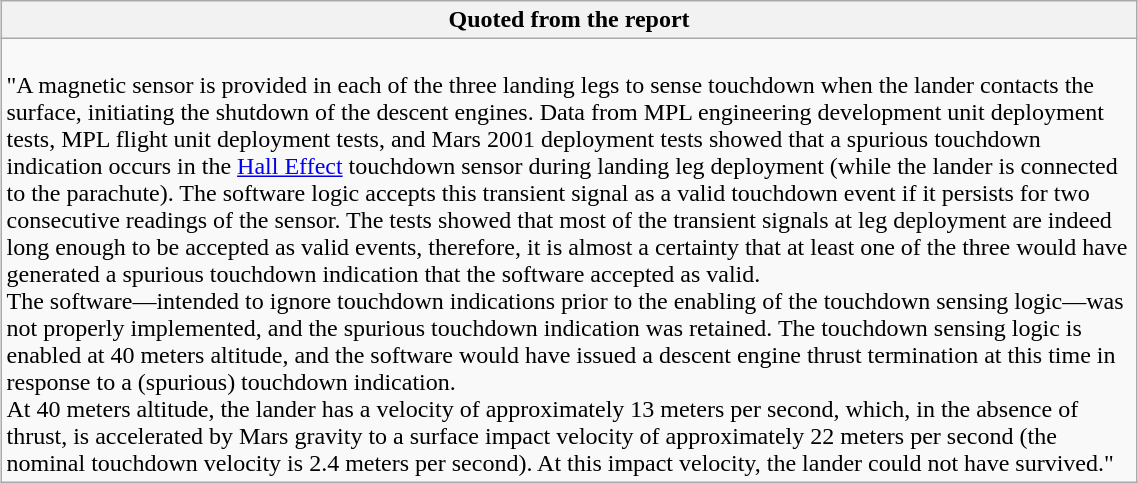<table class="wikitable" style="margin:1em auto;">
<tr>
<th>Quoted from the report</th>
</tr>
<tr>
<td scope="col" width="750"><br>"A magnetic sensor is provided in each of the three landing legs to sense touchdown when the lander contacts the surface, initiating the shutdown of the descent engines. Data from MPL engineering development unit deployment tests, MPL flight unit deployment tests, and Mars 2001 deployment tests showed that a spurious touchdown indication occurs in the <a href='#'>Hall Effect</a> touchdown sensor during landing leg deployment (while the lander is connected to the parachute). The software logic accepts this transient signal as a valid touchdown event if it persists for two consecutive readings of the sensor. The tests showed that most of the transient signals at leg deployment are indeed long enough to be accepted as valid events, therefore, it is almost a certainty that at least one of the three would have generated a spurious touchdown indication that the software accepted as valid.<br>The software—intended to ignore touchdown indications prior to the enabling of the touchdown sensing logic—was not properly implemented, and the spurious touchdown indication was retained. The touchdown sensing logic is enabled at 40 meters altitude, and the software would have issued a descent engine thrust termination at this time in response to a (spurious) touchdown indication.<br>At 40 meters altitude, the lander has a velocity of approximately 13 meters per second, which, in the absence of thrust, is accelerated by Mars gravity to a surface impact velocity of approximately 22 meters per second (the nominal touchdown velocity is 2.4 meters per second). At this impact velocity, the lander could not have survived."</td>
</tr>
</table>
